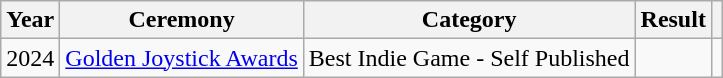<table class="wikitable plainrowheaders sortable" width="auto">
<tr>
<th scope="col">Year</th>
<th scope="col">Ceremony</th>
<th scope="col">Category</th>
<th scope="col">Result</th>
<th scope="col" class="unsortable"></th>
</tr>
<tr>
<td style="text-align:center;" rowspan="8">2024</td>
<td rowspan="4"><a href='#'>Golden Joystick Awards</a></td>
<td>Best Indie Game - Self Published</td>
<td></td>
<td style="text-align:center;" rowspan="5"></td>
</tr>
</table>
